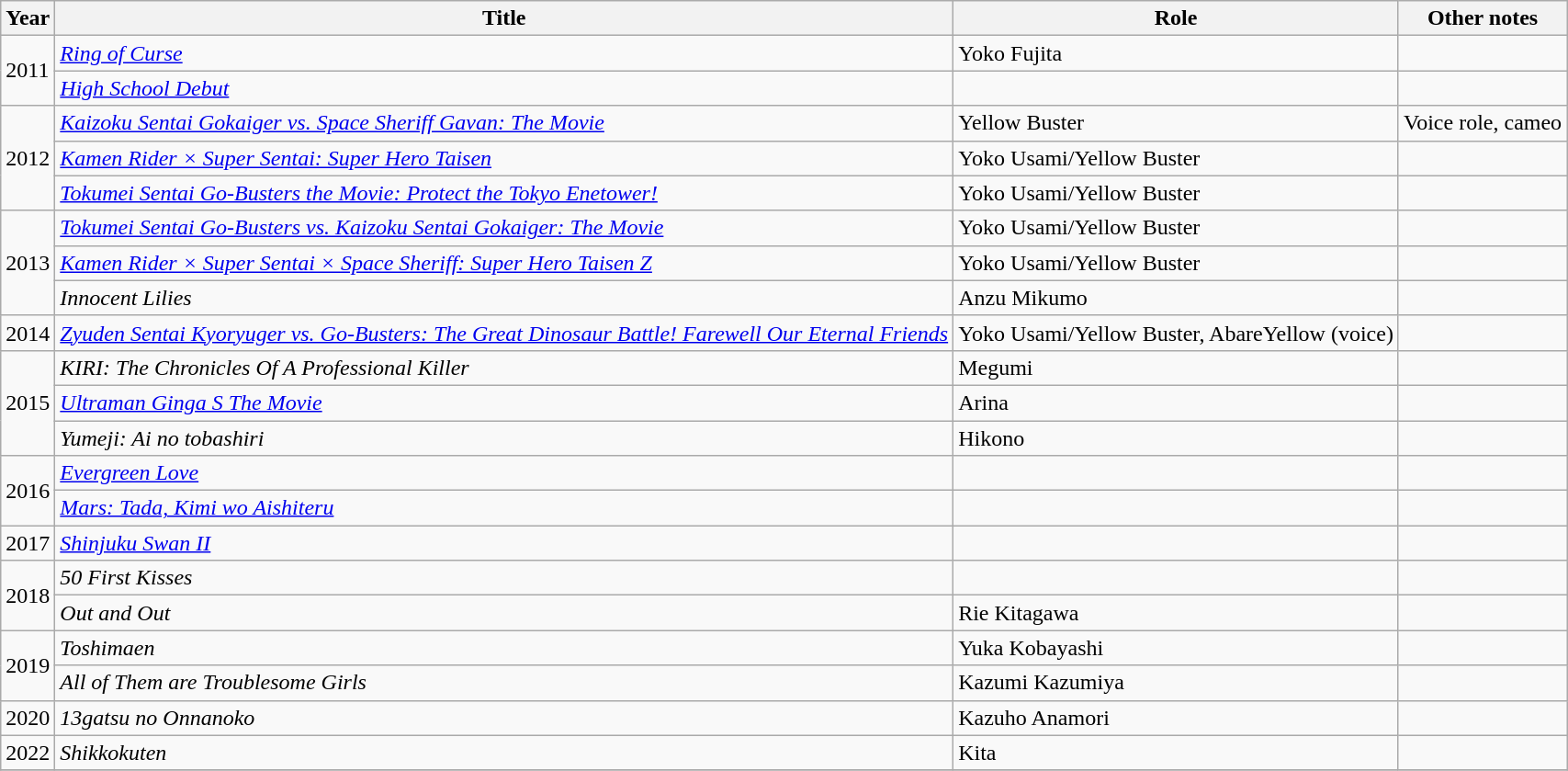<table class="wikitable">
<tr>
<th>Year</th>
<th>Title</th>
<th>Role</th>
<th>Other notes</th>
</tr>
<tr>
<td rowspan="2">2011</td>
<td><em><a href='#'>Ring of Curse</a></em></td>
<td>Yoko Fujita</td>
<td></td>
</tr>
<tr>
<td><em><a href='#'>High School Debut</a></em></td>
<td></td>
<td></td>
</tr>
<tr>
<td rowspan="3">2012</td>
<td><em><a href='#'>Kaizoku Sentai Gokaiger vs. Space Sheriff Gavan: The Movie</a></em></td>
<td>Yellow Buster</td>
<td>Voice role, cameo</td>
</tr>
<tr>
<td><em><a href='#'>Kamen Rider × Super Sentai: Super Hero Taisen</a></em></td>
<td>Yoko Usami/Yellow Buster</td>
<td></td>
</tr>
<tr>
<td><em><a href='#'>Tokumei Sentai Go-Busters the Movie: Protect the Tokyo Enetower!</a></em></td>
<td>Yoko Usami/Yellow Buster</td>
<td></td>
</tr>
<tr>
<td rowspan="3">2013</td>
<td><em><a href='#'>Tokumei Sentai Go-Busters vs. Kaizoku Sentai Gokaiger: The Movie</a></em></td>
<td>Yoko Usami/Yellow Buster</td>
<td></td>
</tr>
<tr>
<td><em><a href='#'>Kamen Rider × Super Sentai × Space Sheriff: Super Hero Taisen Z</a></em></td>
<td>Yoko Usami/Yellow Buster</td>
<td></td>
</tr>
<tr>
<td><em>Innocent Lilies</em></td>
<td>Anzu Mikumo</td>
<td></td>
</tr>
<tr>
<td>2014</td>
<td><em><a href='#'>Zyuden Sentai Kyoryuger vs. Go-Busters: The Great Dinosaur Battle! Farewell Our Eternal Friends</a></em></td>
<td>Yoko Usami/Yellow Buster, AbareYellow (voice)</td>
<td></td>
</tr>
<tr>
<td rowspan="3">2015</td>
<td><em>KIRI: The Chronicles Of A Professional Killer</em></td>
<td>Megumi</td>
<td></td>
</tr>
<tr>
<td><em><a href='#'>Ultraman Ginga S The Movie</a></em></td>
<td>Arina</td>
<td></td>
</tr>
<tr>
<td><em>Yumeji: Ai no tobashiri</em></td>
<td>Hikono</td>
<td></td>
</tr>
<tr>
<td rowspan="2">2016</td>
<td><em><a href='#'>Evergreen Love</a></em></td>
<td></td>
<td></td>
</tr>
<tr>
<td><em><a href='#'>Mars: Tada, Kimi wo Aishiteru</a></em></td>
<td></td>
<td></td>
</tr>
<tr>
<td>2017</td>
<td><em><a href='#'>Shinjuku Swan II</a></em></td>
<td></td>
<td></td>
</tr>
<tr>
<td rowspan="2">2018</td>
<td><em>50 First Kisses</em></td>
<td></td>
<td></td>
</tr>
<tr>
<td><em>Out and Out</em></td>
<td>Rie Kitagawa</td>
<td></td>
</tr>
<tr>
<td rowspan="2">2019</td>
<td><em>Toshimaen</em></td>
<td>Yuka Kobayashi</td>
<td></td>
</tr>
<tr>
<td><em>All of Them are Troublesome Girls</em></td>
<td>Kazumi Kazumiya</td>
<td></td>
</tr>
<tr>
<td>2020</td>
<td><em>13gatsu no Onnanoko</em></td>
<td>Kazuho Anamori</td>
<td></td>
</tr>
<tr>
<td>2022</td>
<td><em>Shikkokuten</em></td>
<td>Kita</td>
<td></td>
</tr>
<tr>
</tr>
</table>
